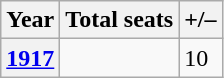<table class="wikitable">
<tr>
<th>Year</th>
<th>Total seats</th>
<th>+/–</th>
</tr>
<tr>
<th><a href='#'>1917</a></th>
<td></td>
<td> 10</td>
</tr>
</table>
